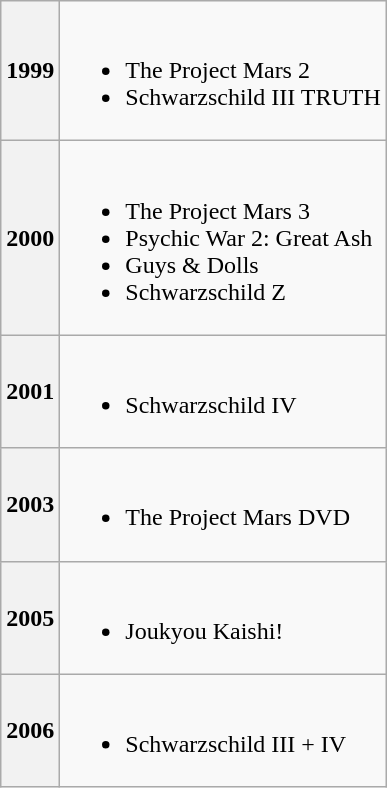<table class="wikitable">
<tr>
<th>1999</th>
<td><br><ul><li>The Project Mars 2</li><li>Schwarzschild III TRUTH</li></ul></td>
</tr>
<tr>
<th>2000</th>
<td><br><ul><li>The Project Mars 3</li><li>Psychic War 2: Great Ash</li><li>Guys & Dolls</li><li>Schwarzschild Z</li></ul></td>
</tr>
<tr>
<th>2001</th>
<td><br><ul><li>Schwarzschild IV</li></ul></td>
</tr>
<tr>
<th>2003</th>
<td><br><ul><li>The Project Mars DVD</li></ul></td>
</tr>
<tr>
<th>2005</th>
<td><br><ul><li>Joukyou Kaishi!</li></ul></td>
</tr>
<tr>
<th>2006</th>
<td><br><ul><li>Schwarzschild III + IV</li></ul></td>
</tr>
</table>
